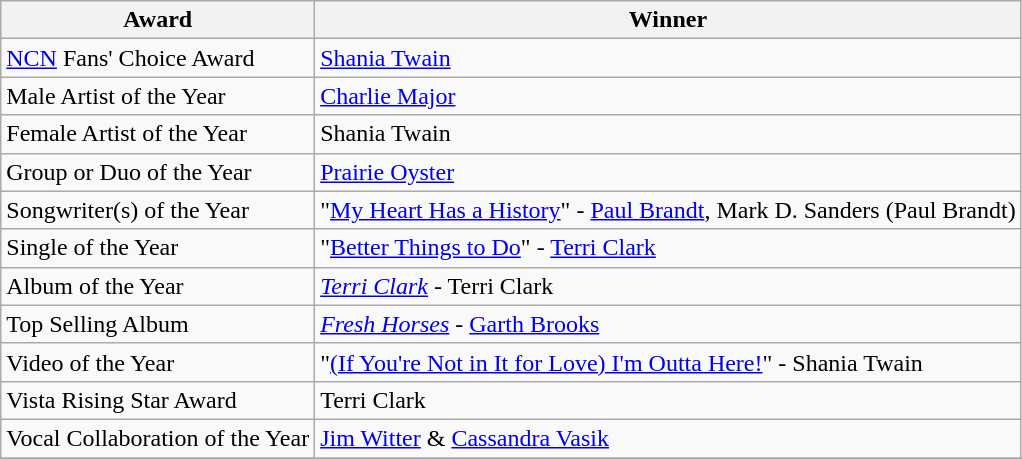<table class="wikitable">
<tr>
<th>Award</th>
<th>Winner</th>
</tr>
<tr>
<td><a href='#'>NCN</a> Fans' Choice Award</td>
<td><a href='#'>Shania Twain</a></td>
</tr>
<tr>
<td>Male Artist of the Year</td>
<td><a href='#'>Charlie Major</a></td>
</tr>
<tr>
<td>Female Artist of the Year</td>
<td>Shania Twain</td>
</tr>
<tr>
<td>Group or Duo of the Year</td>
<td><a href='#'>Prairie Oyster</a></td>
</tr>
<tr>
<td>Songwriter(s) of the Year</td>
<td>"<a href='#'>My Heart Has a History</a>" - <a href='#'>Paul Brandt</a>, Mark D. Sanders (Paul Brandt)</td>
</tr>
<tr>
<td>Single of the Year</td>
<td>"<a href='#'>Better Things to Do</a>" - <a href='#'>Terri Clark</a></td>
</tr>
<tr>
<td>Album of the Year</td>
<td><em><a href='#'>Terri Clark</a></em> - Terri Clark</td>
</tr>
<tr>
<td>Top Selling Album</td>
<td><em><a href='#'>Fresh Horses</a></em> - <a href='#'>Garth Brooks</a></td>
</tr>
<tr>
<td>Video of the Year</td>
<td>"<a href='#'>(If You're Not in It for Love) I'm Outta Here!</a>" - Shania Twain</td>
</tr>
<tr>
<td>Vista Rising Star Award</td>
<td>Terri Clark</td>
</tr>
<tr>
<td>Vocal Collaboration of the Year</td>
<td><a href='#'>Jim Witter</a> & <a href='#'>Cassandra Vasik</a></td>
</tr>
<tr>
</tr>
</table>
